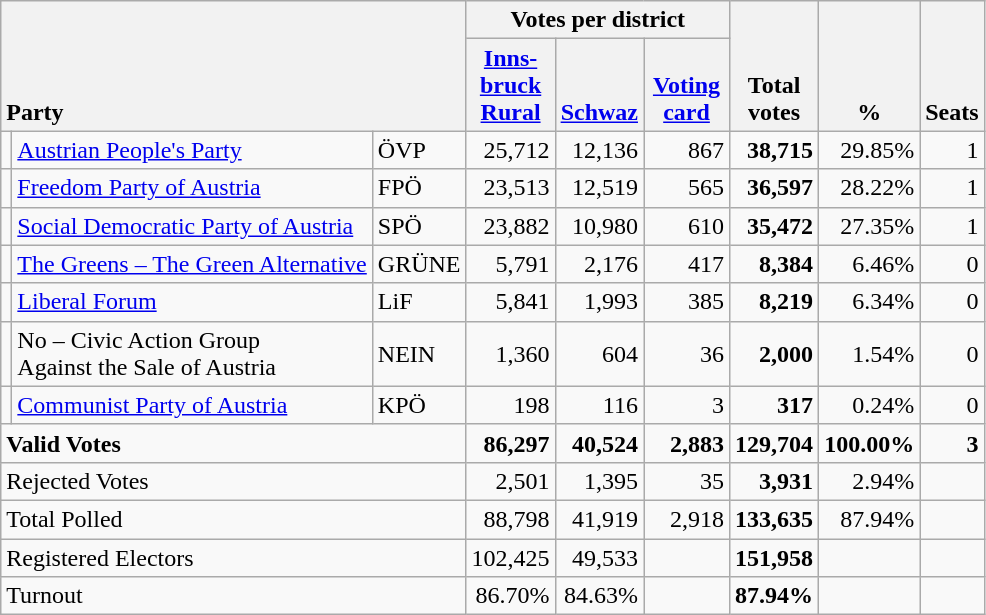<table class="wikitable" border="1" style="text-align:right;">
<tr>
<th style="text-align:left;" valign=bottom rowspan=2 colspan=3>Party</th>
<th colspan=3>Votes per district</th>
<th align=center valign=bottom rowspan=2 width="50">Total<br>votes</th>
<th align=center valign=bottom rowspan=2 width="50">%</th>
<th align=center valign=bottom rowspan=2>Seats</th>
</tr>
<tr>
<th align=center valign=bottom width="50"><a href='#'>Inns-<br>bruck<br>Rural</a></th>
<th align=center valign=bottom width="50"><a href='#'>Schwaz</a></th>
<th align=center valign=bottom width="50"><a href='#'>Voting<br>card</a></th>
</tr>
<tr>
<td></td>
<td align=left><a href='#'>Austrian People's Party</a></td>
<td align=left>ÖVP</td>
<td>25,712</td>
<td>12,136</td>
<td>867</td>
<td><strong>38,715</strong></td>
<td>29.85%</td>
<td>1</td>
</tr>
<tr>
<td></td>
<td align=left><a href='#'>Freedom Party of Austria</a></td>
<td align=left>FPÖ</td>
<td>23,513</td>
<td>12,519</td>
<td>565</td>
<td><strong>36,597</strong></td>
<td>28.22%</td>
<td>1</td>
</tr>
<tr>
<td></td>
<td align=left><a href='#'>Social Democratic Party of Austria</a></td>
<td align=left>SPÖ</td>
<td>23,882</td>
<td>10,980</td>
<td>610</td>
<td><strong>35,472</strong></td>
<td>27.35%</td>
<td>1</td>
</tr>
<tr>
<td></td>
<td align=left style="white-space: nowrap;"><a href='#'>The Greens – The Green Alternative</a></td>
<td align=left>GRÜNE</td>
<td>5,791</td>
<td>2,176</td>
<td>417</td>
<td><strong>8,384</strong></td>
<td>6.46%</td>
<td>0</td>
</tr>
<tr>
<td></td>
<td align=left><a href='#'>Liberal Forum</a></td>
<td align=left>LiF</td>
<td>5,841</td>
<td>1,993</td>
<td>385</td>
<td><strong>8,219</strong></td>
<td>6.34%</td>
<td>0</td>
</tr>
<tr>
<td></td>
<td align=left>No – Civic Action Group<br>Against the Sale of Austria</td>
<td align=left>NEIN</td>
<td>1,360</td>
<td>604</td>
<td>36</td>
<td><strong>2,000</strong></td>
<td>1.54%</td>
<td>0</td>
</tr>
<tr>
<td></td>
<td align=left><a href='#'>Communist Party of Austria</a></td>
<td align=left>KPÖ</td>
<td>198</td>
<td>116</td>
<td>3</td>
<td><strong>317</strong></td>
<td>0.24%</td>
<td>0</td>
</tr>
<tr style="font-weight:bold">
<td align=left colspan=3>Valid Votes</td>
<td>86,297</td>
<td>40,524</td>
<td>2,883</td>
<td>129,704</td>
<td>100.00%</td>
<td>3</td>
</tr>
<tr>
<td align=left colspan=3>Rejected Votes</td>
<td>2,501</td>
<td>1,395</td>
<td>35</td>
<td><strong>3,931</strong></td>
<td>2.94%</td>
<td></td>
</tr>
<tr>
<td align=left colspan=3>Total Polled</td>
<td>88,798</td>
<td>41,919</td>
<td>2,918</td>
<td><strong>133,635</strong></td>
<td>87.94%</td>
<td></td>
</tr>
<tr>
<td align=left colspan=3>Registered Electors</td>
<td>102,425</td>
<td>49,533</td>
<td></td>
<td><strong>151,958</strong></td>
<td></td>
<td></td>
</tr>
<tr>
<td align=left colspan=3>Turnout</td>
<td>86.70%</td>
<td>84.63%</td>
<td></td>
<td><strong>87.94%</strong></td>
<td></td>
<td></td>
</tr>
</table>
